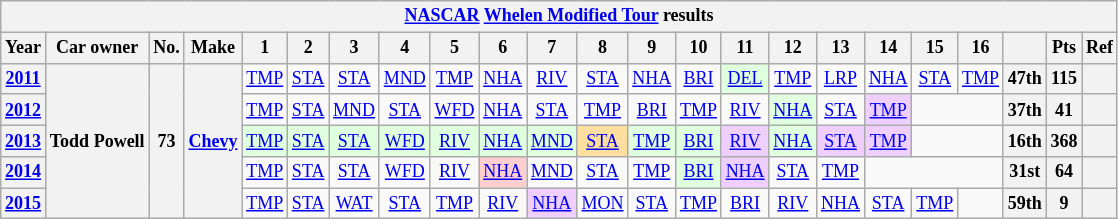<table class="wikitable" style="text-align:center; font-size:75%">
<tr>
<th colspan=38><a href='#'>NASCAR</a> <a href='#'>Whelen Modified Tour</a> results</th>
</tr>
<tr>
<th>Year</th>
<th>Car owner</th>
<th>No.</th>
<th>Make</th>
<th>1</th>
<th>2</th>
<th>3</th>
<th>4</th>
<th>5</th>
<th>6</th>
<th>7</th>
<th>8</th>
<th>9</th>
<th>10</th>
<th>11</th>
<th>12</th>
<th>13</th>
<th>14</th>
<th>15</th>
<th>16</th>
<th></th>
<th>Pts</th>
<th>Ref</th>
</tr>
<tr>
<th><a href='#'>2011</a></th>
<th rowspan=5>Todd Powell</th>
<th rowspan=5>73</th>
<th rowspan=5><a href='#'>Chevy</a></th>
<td><a href='#'>TMP</a></td>
<td><a href='#'>STA</a></td>
<td><a href='#'>STA</a></td>
<td><a href='#'>MND</a></td>
<td><a href='#'>TMP</a></td>
<td><a href='#'>NHA</a></td>
<td><a href='#'>RIV</a></td>
<td><a href='#'>STA</a></td>
<td><a href='#'>NHA</a></td>
<td><a href='#'>BRI</a></td>
<td style="background:#DFFFDF;"><a href='#'>DEL</a><br></td>
<td><a href='#'>TMP</a></td>
<td><a href='#'>LRP</a></td>
<td><a href='#'>NHA</a></td>
<td><a href='#'>STA</a></td>
<td><a href='#'>TMP</a></td>
<th>47th</th>
<th>115</th>
<th></th>
</tr>
<tr>
<th><a href='#'>2012</a></th>
<td><a href='#'>TMP</a></td>
<td><a href='#'>STA</a></td>
<td><a href='#'>MND</a></td>
<td><a href='#'>STA</a></td>
<td><a href='#'>WFD</a></td>
<td><a href='#'>NHA</a></td>
<td><a href='#'>STA</a></td>
<td><a href='#'>TMP</a></td>
<td><a href='#'>BRI</a></td>
<td><a href='#'>TMP</a></td>
<td><a href='#'>RIV</a></td>
<td style="background:#DFFFDF;"><a href='#'>NHA</a><br></td>
<td><a href='#'>STA</a></td>
<td style="background:#EFCFFF;"><a href='#'>TMP</a><br></td>
<td colspan=2></td>
<th>37th</th>
<th>41</th>
<th></th>
</tr>
<tr>
<th><a href='#'>2013</a></th>
<td style="background:#DFFFDF;"><a href='#'>TMP</a><br></td>
<td style="background:#DFFFDF;"><a href='#'>STA</a><br></td>
<td style="background:#DFFFDF;"><a href='#'>STA</a><br></td>
<td style="background:#DFFFDF;"><a href='#'>WFD</a><br></td>
<td style="background:#DFFFDF;"><a href='#'>RIV</a><br></td>
<td style="background:#DFFFDF;"><a href='#'>NHA</a><br></td>
<td style="background:#DFFFDF;"><a href='#'>MND</a><br></td>
<td style="background:#FFDF9F;"><a href='#'>STA</a><br></td>
<td style="background:#DFFFDF;"><a href='#'>TMP</a><br></td>
<td style="background:#DFFFDF;"><a href='#'>BRI</a><br></td>
<td style="background:#EFCFFF;"><a href='#'>RIV</a><br></td>
<td style="background:#DFFFDF;"><a href='#'>NHA</a><br></td>
<td style="background:#EFCFFF;"><a href='#'>STA</a><br></td>
<td style="background:#EFCFFF;"><a href='#'>TMP</a><br></td>
<td colspan=2></td>
<th>16th</th>
<th>368</th>
<th></th>
</tr>
<tr>
<th><a href='#'>2014</a></th>
<td><a href='#'>TMP</a></td>
<td><a href='#'>STA</a></td>
<td><a href='#'>STA</a></td>
<td><a href='#'>WFD</a></td>
<td><a href='#'>RIV</a></td>
<td style="background:#FFCFCF;"><a href='#'>NHA</a><br></td>
<td><a href='#'>MND</a></td>
<td><a href='#'>STA</a></td>
<td><a href='#'>TMP</a></td>
<td style="background:#DFFFDF;"><a href='#'>BRI</a><br></td>
<td style="background:#EFCFFF;"><a href='#'>NHA</a><br></td>
<td><a href='#'>STA</a></td>
<td><a href='#'>TMP</a></td>
<td colspan=3></td>
<th>31st</th>
<th>64</th>
<th></th>
</tr>
<tr>
<th><a href='#'>2015</a></th>
<td><a href='#'>TMP</a></td>
<td><a href='#'>STA</a></td>
<td><a href='#'>WAT</a></td>
<td><a href='#'>STA</a></td>
<td><a href='#'>TMP</a></td>
<td><a href='#'>RIV</a></td>
<td style="background:#EFCFFF;"><a href='#'>NHA</a><br></td>
<td><a href='#'>MON</a></td>
<td><a href='#'>STA</a></td>
<td><a href='#'>TMP</a></td>
<td><a href='#'>BRI</a></td>
<td><a href='#'>RIV</a></td>
<td><a href='#'>NHA</a></td>
<td><a href='#'>STA</a></td>
<td><a href='#'>TMP</a></td>
<td></td>
<th>59th</th>
<th>9</th>
<th></th>
</tr>
</table>
